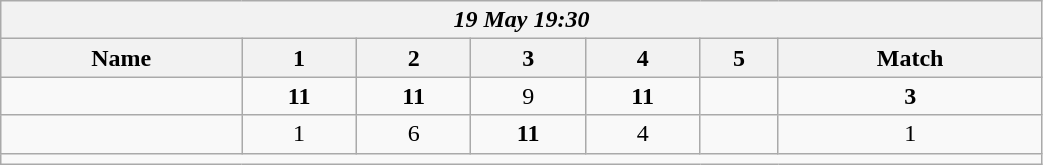<table class=wikitable style="text-align:center; width: 55%">
<tr>
<th colspan=17><em>19 May 19:30</em></th>
</tr>
<tr>
<th>Name</th>
<th>1</th>
<th>2</th>
<th>3</th>
<th>4</th>
<th>5</th>
<th>Match</th>
</tr>
<tr>
<td style="text-align:left;"><strong></strong></td>
<td><strong>11</strong></td>
<td><strong>11</strong></td>
<td>9</td>
<td><strong>11</strong></td>
<td></td>
<td><strong>3</strong></td>
</tr>
<tr>
<td style="text-align:left;"></td>
<td>1</td>
<td>6</td>
<td><strong>11</strong></td>
<td>4</td>
<td></td>
<td>1</td>
</tr>
<tr>
<td colspan=17></td>
</tr>
</table>
